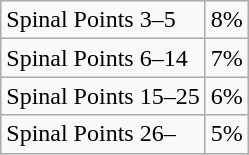<table class="wikitable">
<tr>
<td>Spinal Points 3–5</td>
<td>8%</td>
</tr>
<tr>
<td>Spinal Points 6–14</td>
<td>7%</td>
</tr>
<tr>
<td>Spinal Points 15–25</td>
<td>6%</td>
</tr>
<tr>
<td>Spinal Points 26–</td>
<td>5%</td>
</tr>
</table>
